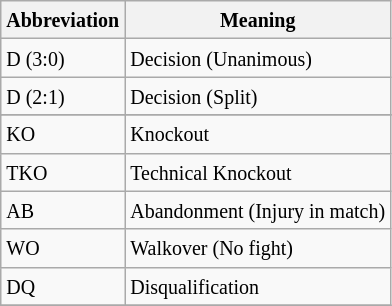<table class="wikitable">
<tr>
<th><small>Abbreviation</small></th>
<th><small>Meaning</small></th>
</tr>
<tr>
<td><small>D (3:0)</small></td>
<td><small>Decision (Unanimous)</small></td>
</tr>
<tr>
<td><small>D (2:1)</small></td>
<td><small>Decision (Split)</small></td>
</tr>
<tr>
</tr>
<tr>
<td><small>KO</small></td>
<td><small>Knockout</small></td>
</tr>
<tr>
<td><small>TKO</small></td>
<td><small>Technical Knockout</small></td>
</tr>
<tr>
<td><small>AB</small></td>
<td><small>Abandonment (Injury in match)</small></td>
</tr>
<tr>
<td><small>WO</small></td>
<td><small>Walkover (No fight)</small></td>
</tr>
<tr>
<td><small>DQ</small></td>
<td><small>Disqualification</small></td>
</tr>
<tr>
</tr>
</table>
